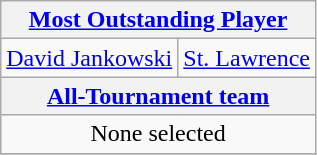<table class="wikitable">
<tr>
<th colspan=3><a href='#'>Most Outstanding Player</a></th>
</tr>
<tr>
<td colspan=2><a href='#'>David Jankowski</a></td>
<td><a href='#'>St. Lawrence</a></td>
</tr>
<tr>
<th colspan=3><a href='#'>All-Tournament team</a></th>
</tr>
<tr>
<td colspan=3; align=center>None selected</td>
</tr>
<tr>
</tr>
</table>
